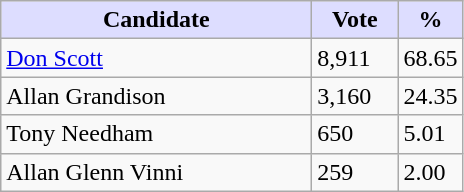<table class="wikitable">
<tr>
<th style="background:#ddf; width:200px;">Candidate</th>
<th style="background:#ddf; width:50px;">Vote</th>
<th style="background:#ddf; width:30px;">%</th>
</tr>
<tr>
<td><a href='#'>Don Scott</a></td>
<td>8,911</td>
<td>68.65</td>
</tr>
<tr>
<td>Allan Grandison</td>
<td>3,160</td>
<td>24.35</td>
</tr>
<tr>
<td>Tony Needham</td>
<td>650</td>
<td>5.01</td>
</tr>
<tr>
<td>Allan Glenn Vinni</td>
<td>259</td>
<td>2.00</td>
</tr>
</table>
